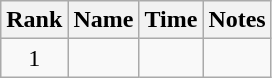<table class="sortable wikitable" style="text-align:center;">
<tr>
<th>Rank</th>
<th>Name</th>
<th>Time</th>
<th>Notes</th>
</tr>
<tr>
<td>1</td>
<td align=left></td>
<td></td>
<td></td>
</tr>
</table>
